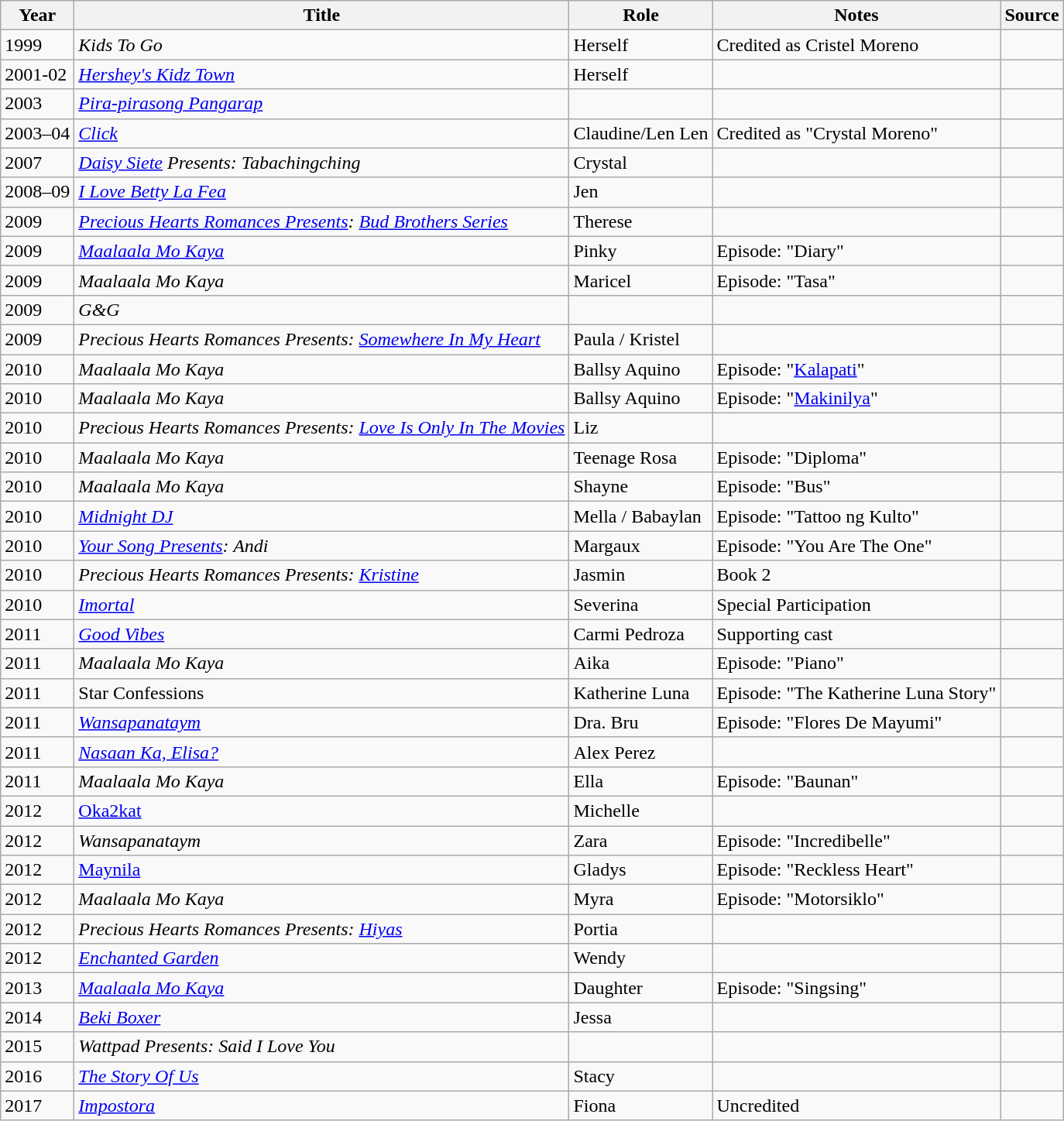<table class="wikitable sortable" >
<tr>
<th>Year</th>
<th>Title</th>
<th>Role</th>
<th class="unsortable">Notes </th>
<th class="unsortable">Source </th>
</tr>
<tr>
<td>1999</td>
<td><em>Kids To Go</em></td>
<td>Herself</td>
<td>Credited as Cristel Moreno</td>
<td></td>
</tr>
<tr>
<td>2001-02</td>
<td><em><a href='#'>Hershey's Kidz Town</a></em></td>
<td>Herself</td>
<td></td>
<td></td>
</tr>
<tr>
<td>2003</td>
<td><em><a href='#'>Pira-pirasong Pangarap</a></em></td>
<td></td>
<td></td>
<td></td>
</tr>
<tr>
<td>2003–04</td>
<td><em><a href='#'>Click</a></em></td>
<td>Claudine/Len Len</td>
<td>Credited as "Crystal Moreno"</td>
<td></td>
</tr>
<tr>
<td>2007</td>
<td><em><a href='#'>Daisy Siete</a> Presents: Tabachingching</em></td>
<td>Crystal</td>
<td></td>
<td></td>
</tr>
<tr>
<td>2008–09</td>
<td><em><a href='#'>I Love Betty La Fea</a></em></td>
<td>Jen</td>
<td></td>
<td></td>
</tr>
<tr>
<td>2009</td>
<td><em><a href='#'>Precious Hearts Romances Presents</a>: <a href='#'>Bud Brothers Series</a></em></td>
<td>Therese</td>
<td></td>
<td></td>
</tr>
<tr>
<td>2009</td>
<td><em><a href='#'>Maalaala Mo Kaya</a></em></td>
<td>Pinky</td>
<td>Episode: "Diary"</td>
<td></td>
</tr>
<tr>
<td>2009</td>
<td><em>Maalaala Mo Kaya</em></td>
<td>Maricel</td>
<td>Episode: "Tasa"</td>
<td></td>
</tr>
<tr>
<td>2009</td>
<td><em>G&G</em></td>
<td></td>
<td></td>
<td></td>
</tr>
<tr>
<td>2009</td>
<td><em>Precious Hearts Romances Presents: <a href='#'>Somewhere In My Heart</a></em></td>
<td>Paula / Kristel</td>
<td></td>
<td></td>
</tr>
<tr>
<td>2010</td>
<td><em>Maalaala Mo Kaya</em></td>
<td>Ballsy Aquino</td>
<td>Episode: "<a href='#'>Kalapati</a>"</td>
<td></td>
</tr>
<tr>
<td>2010</td>
<td><em>Maalaala Mo Kaya</em></td>
<td>Ballsy Aquino</td>
<td>Episode: "<a href='#'>Makinilya</a>"</td>
<td></td>
</tr>
<tr>
<td>2010</td>
<td><em>Precious Hearts Romances Presents: <a href='#'>Love Is Only In The Movies</a></em></td>
<td>Liz</td>
<td></td>
<td></td>
</tr>
<tr>
<td>2010</td>
<td><em>Maalaala Mo Kaya</em></td>
<td>Teenage Rosa</td>
<td>Episode: "Diploma"</td>
<td></td>
</tr>
<tr>
<td>2010</td>
<td><em>Maalaala Mo Kaya</em></td>
<td>Shayne</td>
<td>Episode: "Bus"</td>
<td></td>
</tr>
<tr>
<td>2010</td>
<td><em><a href='#'>Midnight DJ</a></em></td>
<td>Mella / Babaylan</td>
<td>Episode: "Tattoo ng Kulto"</td>
<td></td>
</tr>
<tr>
<td>2010</td>
<td><em><a href='#'>Your Song Presents</a>: Andi</em></td>
<td>Margaux</td>
<td>Episode: "You Are The One"</td>
<td></td>
</tr>
<tr>
<td>2010</td>
<td><em>Precious Hearts Romances Presents: <a href='#'>Kristine</a></em></td>
<td>Jasmin</td>
<td>Book 2</td>
<td></td>
</tr>
<tr>
<td>2010</td>
<td><em><a href='#'>Imortal</a></em></td>
<td>Severina</td>
<td>Special Participation</td>
<td></td>
</tr>
<tr>
<td>2011</td>
<td><em><a href='#'>Good Vibes</a></em></td>
<td>Carmi Pedroza</td>
<td>Supporting cast</td>
<td></td>
</tr>
<tr>
<td>2011</td>
<td><em>Maalaala Mo Kaya</em></td>
<td>Aika</td>
<td>Episode: "Piano"</td>
<td></td>
</tr>
<tr>
<td>2011</td>
<td>Star Confessions</td>
<td>Katherine Luna</td>
<td>Episode: "The Katherine Luna Story"</td>
<td></td>
</tr>
<tr>
<td>2011</td>
<td><em><a href='#'>Wansapanataym</a></em></td>
<td>Dra. Bru</td>
<td>Episode: "Flores De Mayumi"</td>
<td></td>
</tr>
<tr>
<td>2011</td>
<td><em><a href='#'>Nasaan Ka, Elisa?</a></em></td>
<td>Alex Perez</td>
<td></td>
<td></td>
</tr>
<tr>
<td>2011</td>
<td><em>Maalaala Mo Kaya</em></td>
<td>Ella</td>
<td>Episode: "Baunan"</td>
<td></td>
</tr>
<tr>
<td>2012</td>
<td><a href='#'>Oka2kat</a></td>
<td>Michelle</td>
<td></td>
<td></td>
</tr>
<tr>
<td>2012</td>
<td><em>Wansapanataym</em></td>
<td>Zara</td>
<td>Episode: "Incredibelle"</td>
<td></td>
</tr>
<tr>
<td>2012</td>
<td><a href='#'>Maynila</a></td>
<td>Gladys</td>
<td>Episode: "Reckless Heart"</td>
<td></td>
</tr>
<tr>
<td>2012</td>
<td><em>Maalaala Mo Kaya</em></td>
<td>Myra</td>
<td>Episode: "Motorsiklo"</td>
<td></td>
</tr>
<tr>
<td>2012</td>
<td><em>Precious Hearts Romances Presents: <a href='#'>Hiyas</a></em></td>
<td>Portia</td>
<td></td>
<td></td>
</tr>
<tr>
<td>2012</td>
<td><em><a href='#'>Enchanted Garden</a></em></td>
<td>Wendy</td>
<td></td>
<td></td>
</tr>
<tr>
<td>2013</td>
<td><em><a href='#'>Maalaala Mo Kaya</a></em></td>
<td>Daughter</td>
<td>Episode: "Singsing"</td>
<td></td>
</tr>
<tr>
<td>2014</td>
<td><em><a href='#'>Beki Boxer</a></em></td>
<td>Jessa</td>
<td></td>
<td></td>
</tr>
<tr>
<td>2015</td>
<td><em>Wattpad Presents: Said I Love You</em></td>
<td></td>
<td></td>
<td></td>
</tr>
<tr>
<td>2016</td>
<td><em><a href='#'>The Story Of Us</a></em></td>
<td>Stacy</td>
<td></td>
<td></td>
</tr>
<tr>
<td>2017</td>
<td><em><a href='#'>Impostora</a></em></td>
<td>Fiona</td>
<td>Uncredited</td>
<td></td>
</tr>
</table>
